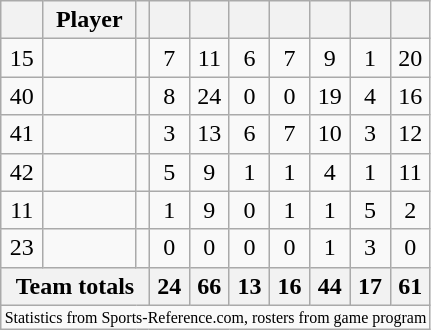<table class="wikitable sortable" style="text-align:center; font-size:100%">
<tr>
<th></th>
<th>Player</th>
<th></th>
<th></th>
<th></th>
<th></th>
<th></th>
<th></th>
<th></th>
<th></th>
</tr>
<tr>
<td>15</td>
<td></td>
<td></td>
<td>7</td>
<td>11</td>
<td>6</td>
<td>7</td>
<td>9</td>
<td>1</td>
<td>20</td>
</tr>
<tr>
<td>40</td>
<td></td>
<td></td>
<td>8</td>
<td>24</td>
<td>0</td>
<td>0</td>
<td>19</td>
<td>4</td>
<td>16</td>
</tr>
<tr>
<td>41</td>
<td></td>
<td></td>
<td>3</td>
<td>13</td>
<td>6</td>
<td>7</td>
<td>10</td>
<td>3</td>
<td>12</td>
</tr>
<tr>
<td>42</td>
<td></td>
<td></td>
<td>5</td>
<td>9</td>
<td>1</td>
<td>1</td>
<td>4</td>
<td>1</td>
<td>11</td>
</tr>
<tr>
<td>11</td>
<td></td>
<td></td>
<td>1</td>
<td>9</td>
<td>0</td>
<td>1</td>
<td>1</td>
<td>5</td>
<td>2</td>
</tr>
<tr>
<td>23</td>
<td></td>
<td></td>
<td>0</td>
<td>0</td>
<td>0</td>
<td>0</td>
<td>1</td>
<td>3</td>
<td>0</td>
</tr>
<tr class="sortbottom">
<th style="text-align:center;" colspan="3">Team totals</th>
<th>24</th>
<th>66</th>
<th>13</th>
<th>16</th>
<th>44</th>
<th>17</th>
<th>61</th>
</tr>
<tr class="sortbottom">
<td colspan="18" style="font-size: 8pt; text-align:center">Statistics from Sports-Reference.com, rosters from game program</td>
</tr>
</table>
